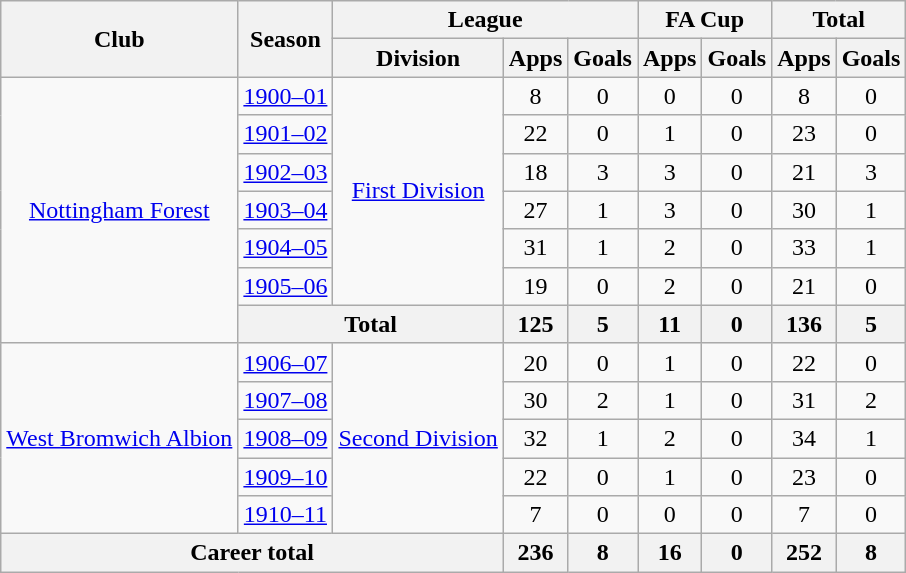<table class="wikitable" style="text-align: center;">
<tr>
<th rowspan="2">Club</th>
<th rowspan="2">Season</th>
<th colspan="3">League</th>
<th colspan="2">FA Cup</th>
<th colspan="2">Total</th>
</tr>
<tr>
<th>Division</th>
<th>Apps</th>
<th>Goals</th>
<th>Apps</th>
<th>Goals</th>
<th>Apps</th>
<th>Goals</th>
</tr>
<tr>
<td rowspan="7"><a href='#'>Nottingham Forest</a></td>
<td><a href='#'>1900–01</a></td>
<td rowspan="6"><a href='#'>First Division</a></td>
<td>8</td>
<td>0</td>
<td>0</td>
<td>0</td>
<td>8</td>
<td>0</td>
</tr>
<tr>
<td><a href='#'>1901–02</a></td>
<td>22</td>
<td>0</td>
<td>1</td>
<td>0</td>
<td>23</td>
<td>0</td>
</tr>
<tr>
<td><a href='#'>1902–03</a></td>
<td>18</td>
<td>3</td>
<td>3</td>
<td>0</td>
<td>21</td>
<td>3</td>
</tr>
<tr>
<td><a href='#'>1903–04</a></td>
<td>27</td>
<td>1</td>
<td>3</td>
<td>0</td>
<td>30</td>
<td>1</td>
</tr>
<tr>
<td><a href='#'>1904–05</a></td>
<td>31</td>
<td>1</td>
<td>2</td>
<td>0</td>
<td>33</td>
<td>1</td>
</tr>
<tr>
<td><a href='#'>1905–06</a></td>
<td>19</td>
<td>0</td>
<td>2</td>
<td>0</td>
<td>21</td>
<td>0</td>
</tr>
<tr>
<th colspan="2">Total</th>
<th>125</th>
<th>5</th>
<th>11</th>
<th>0</th>
<th>136</th>
<th>5</th>
</tr>
<tr>
<td rowspan="5"><a href='#'>West Bromwich Albion</a></td>
<td><a href='#'>1906–07</a></td>
<td rowspan="5"><a href='#'>Second Division</a></td>
<td>20</td>
<td>0</td>
<td>1</td>
<td>0</td>
<td>22</td>
<td>0</td>
</tr>
<tr>
<td><a href='#'>1907–08</a></td>
<td>30</td>
<td>2</td>
<td>1</td>
<td>0</td>
<td>31</td>
<td>2</td>
</tr>
<tr>
<td><a href='#'>1908–09</a></td>
<td>32</td>
<td>1</td>
<td>2</td>
<td>0</td>
<td>34</td>
<td>1</td>
</tr>
<tr>
<td><a href='#'>1909–10</a></td>
<td>22</td>
<td>0</td>
<td>1</td>
<td>0</td>
<td>23</td>
<td>0</td>
</tr>
<tr>
<td><a href='#'>1910–11</a></td>
<td>7</td>
<td>0</td>
<td>0</td>
<td>0</td>
<td>7</td>
<td>0</td>
</tr>
<tr>
<th colspan="3">Career total</th>
<th>236</th>
<th>8</th>
<th>16</th>
<th>0</th>
<th>252</th>
<th>8</th>
</tr>
</table>
